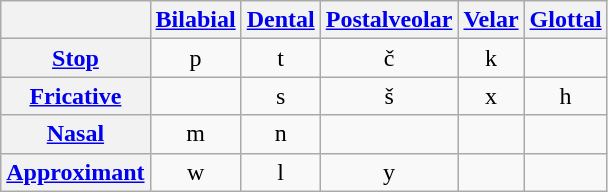<table class="wikitable" style="text-align:center">
<tr>
<th colspan="2"></th>
<th><a href='#'>Bilabial</a></th>
<th><a href='#'>Dental</a></th>
<th><a href='#'>Postalveolar</a></th>
<th><a href='#'>Velar</a></th>
<th><a href='#'>Glottal</a></th>
</tr>
<tr>
<th colspan="2"><a href='#'>Stop</a></th>
<td>p</td>
<td>t</td>
<td>č </td>
<td>k</td>
<td></td>
</tr>
<tr>
<th colspan="2"><a href='#'>Fricative</a></th>
<td></td>
<td>s</td>
<td>š </td>
<td>x</td>
<td>h</td>
</tr>
<tr>
<th colspan="2"><a href='#'>Nasal</a></th>
<td>m</td>
<td>n</td>
<td></td>
<td></td>
<td></td>
</tr>
<tr>
<th colspan="2"><a href='#'>Approximant</a></th>
<td>w</td>
<td>l</td>
<td>y </td>
<td></td>
<td></td>
</tr>
</table>
